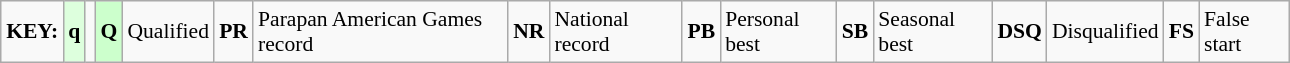<table class="wikitable" style="margin:0.5em auto; font-size:90%;position:relative;" width=68%>
<tr>
<td><strong>KEY:</strong></td>
<td bgcolor=ddffdd align=center><strong>q</strong></td>
<td></td>
<td bgcolor=ccffcc align=center><strong>Q</strong></td>
<td>Qualified</td>
<td align=center><strong>PR</strong></td>
<td>Parapan American Games record</td>
<td align=center><strong>NR</strong></td>
<td>National record</td>
<td align=center><strong>PB</strong></td>
<td>Personal best</td>
<td align=center><strong>SB</strong></td>
<td>Seasonal best</td>
<td align=center><strong>DSQ</strong></td>
<td>Disqualified</td>
<td align=center><strong>FS</strong></td>
<td>False start</td>
</tr>
</table>
